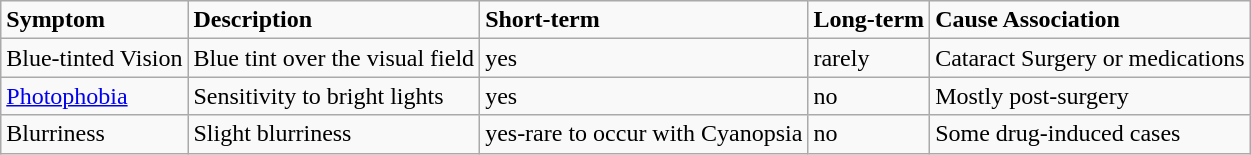<table class="wikitable">
<tr>
<td><strong>Symptom</strong></td>
<td><strong>Description</strong></td>
<td><strong>Short-term</strong></td>
<td><strong>Long-term</strong></td>
<td><strong>Cause Association</strong></td>
</tr>
<tr>
<td>Blue-tinted Vision</td>
<td>Blue tint over the visual field</td>
<td>yes</td>
<td>rarely</td>
<td>Cataract Surgery or medications</td>
</tr>
<tr>
<td><a href='#'>Photophobia</a></td>
<td>Sensitivity to bright lights</td>
<td>yes</td>
<td>no</td>
<td>Mostly post-surgery</td>
</tr>
<tr>
<td>Blurriness</td>
<td>Slight blurriness  </td>
<td>yes-rare to occur with Cyanopsia</td>
<td>no</td>
<td>Some drug-induced cases</td>
</tr>
</table>
